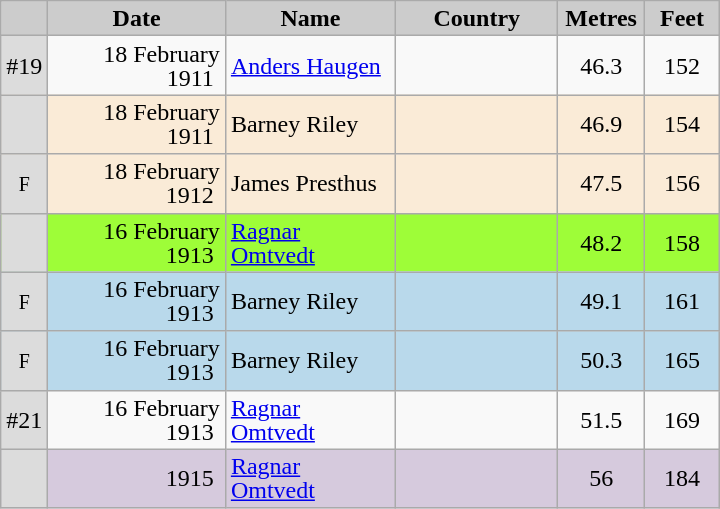<table class="wikitable sortable" style="text-align:left; line-height:16px; width:38%;">
<tr>
<th style="background-color: #ccc;" width="15"></th>
<th style="background-color: #ccc;" width="147">Date</th>
<th style="background-color: #ccc;" width="140">Name</th>
<th style="background-color: #ccc;" width="130">Country</th>
<th style="background-color: #ccc;" width="52">Metres</th>
<th style="background-color: #ccc;" width="52">Feet</th>
</tr>
<tr>
<td bgcolor=gainsboro align=center>#19</td>
<td align=right>18 February 1911 </td>
<td><a href='#'>Anders Haugen</a></td>
<td></td>
<td align=center>46.3</td>
<td align=center>152</td>
</tr>
<tr bgcolor=#FAEBD7>
<td bgcolor=gainsboro align=center><small></small></td>
<td align=right>18 February 1911 </td>
<td>Barney Riley</td>
<td></td>
<td align=center>46.9</td>
<td align=center>154</td>
</tr>
<tr bgcolor=#FAEBD7>
<td bgcolor=gainsboro align=center><small>F</small></td>
<td align=right>18 February 1912 </td>
<td>James Presthus</td>
<td></td>
<td align=center>47.5</td>
<td align=center>156</td>
</tr>
<tr bgcolor=#9EFD38>
<td bgcolor=gainsboro align=center><small></small></td>
<td align=right>16 February 1913 </td>
<td><a href='#'>Ragnar Omtvedt</a></td>
<td></td>
<td align=center>48.2</td>
<td align=center>158</td>
</tr>
<tr bgcolor=#B9D9EB>
<td bgcolor=gainsboro align=center><small>F</small></td>
<td align=right>16 February 1913 </td>
<td>Barney Riley</td>
<td></td>
<td align=center>49.1</td>
<td align=center>161</td>
</tr>
<tr bgcolor=#B9D9EB>
<td bgcolor=gainsboro align=center><small>F</small></td>
<td align=right>16 February 1913 </td>
<td>Barney Riley</td>
<td></td>
<td align=center>50.3</td>
<td align=center>165</td>
</tr>
<tr>
<td bgcolor=gainsboro align=center>#21</td>
<td align=right>16 February 1913 </td>
<td><a href='#'>Ragnar Omtvedt</a></td>
<td></td>
<td align=center>51.5</td>
<td align=center>169</td>
</tr>
<tr bgcolor=#D6CADD>
<td bgcolor=gainsboro align=center><small></small></td>
<td align=right>1915 </td>
<td><a href='#'>Ragnar Omtvedt</a></td>
<td></td>
<td align=center>56</td>
<td align=center>184</td>
</tr>
</table>
